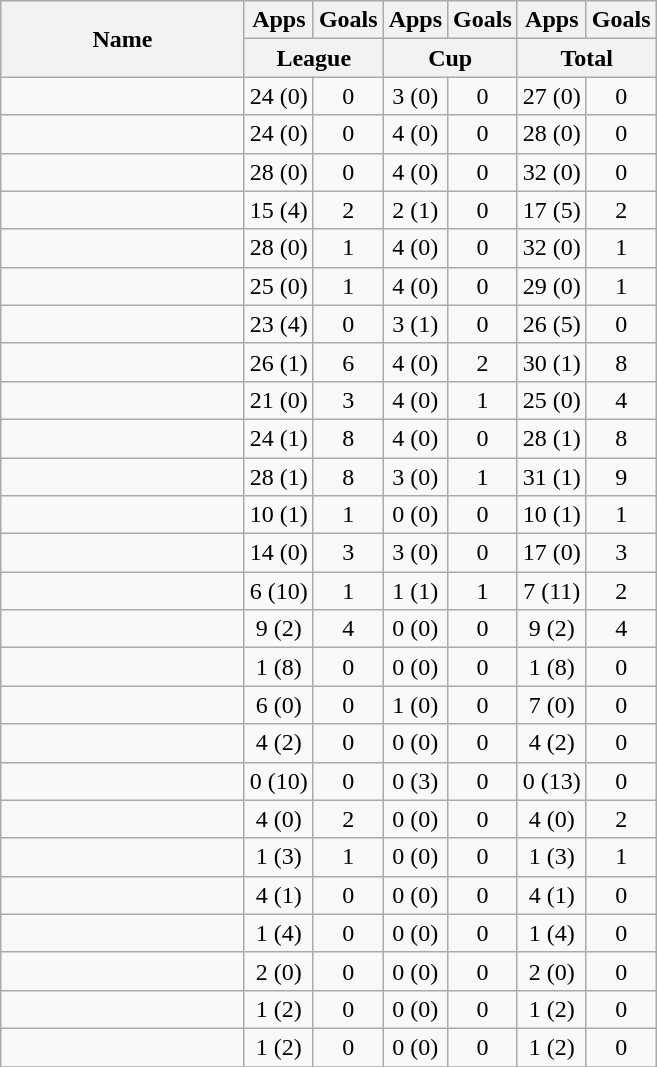<table class="wikitable sortable" style="text-align:center">
<tr>
<th rowspan="2" width="155">Name</th>
<th>Apps</th>
<th>Goals</th>
<th>Apps</th>
<th>Goals</th>
<th>Apps</th>
<th>Goals</th>
</tr>
<tr class="unsortable">
<th colspan="2" width="55">League</th>
<th colspan="2" width="55">Cup</th>
<th colspan="2" width="55">Total</th>
</tr>
<tr>
<td align="left"> </td>
<td>24 (0)</td>
<td>0</td>
<td>3 (0)</td>
<td>0</td>
<td>27 (0)</td>
<td>0</td>
</tr>
<tr>
<td align="left"> </td>
<td>24 (0)</td>
<td>0</td>
<td>4 (0)</td>
<td>0</td>
<td>28 (0)</td>
<td>0</td>
</tr>
<tr>
<td align="left"> </td>
<td>28 (0)</td>
<td>0</td>
<td>4 (0)</td>
<td>0</td>
<td>32 (0)</td>
<td>0</td>
</tr>
<tr>
<td align="left"> </td>
<td>15 (4)</td>
<td>2</td>
<td>2 (1)</td>
<td>0</td>
<td>17 (5)</td>
<td>2</td>
</tr>
<tr>
<td align="left"> </td>
<td>28 (0)</td>
<td>1</td>
<td>4 (0)</td>
<td>0</td>
<td>32 (0)</td>
<td>1</td>
</tr>
<tr>
<td align="left"> </td>
<td>25 (0)</td>
<td>1</td>
<td>4 (0)</td>
<td>0</td>
<td>29 (0)</td>
<td>1</td>
</tr>
<tr>
<td align="left"> </td>
<td>23 (4)</td>
<td>0</td>
<td>3 (1)</td>
<td>0</td>
<td>26 (5)</td>
<td>0</td>
</tr>
<tr>
<td align="left"> </td>
<td>26 (1)</td>
<td>6</td>
<td>4 (0)</td>
<td>2</td>
<td>30 (1)</td>
<td>8</td>
</tr>
<tr>
<td align="left"> </td>
<td>21 (0)</td>
<td>3</td>
<td>4 (0)</td>
<td>1</td>
<td>25 (0)</td>
<td>4</td>
</tr>
<tr>
<td align="left"> </td>
<td>24 (1)</td>
<td>8</td>
<td>4 (0)</td>
<td>0</td>
<td>28 (1)</td>
<td>8</td>
</tr>
<tr>
<td align="left"> </td>
<td>28 (1)</td>
<td>8</td>
<td>3 (0)</td>
<td>1</td>
<td>31 (1)</td>
<td>9</td>
</tr>
<tr>
<td align="left"> </td>
<td>10 (1)</td>
<td>1</td>
<td>0 (0)</td>
<td>0</td>
<td>10 (1)</td>
<td>1</td>
</tr>
<tr>
<td align="left"> </td>
<td>14 (0)</td>
<td>3</td>
<td>3 (0)</td>
<td>0</td>
<td>17 (0)</td>
<td>3</td>
</tr>
<tr>
<td align="left"> </td>
<td>6 (10)</td>
<td>1</td>
<td>1 (1)</td>
<td>1</td>
<td>7 (11)</td>
<td>2</td>
</tr>
<tr>
<td align="left"> </td>
<td>9 (2)</td>
<td>4</td>
<td>0 (0)</td>
<td>0</td>
<td>9 (2)</td>
<td>4</td>
</tr>
<tr>
<td align="left"> </td>
<td>1 (8)</td>
<td>0</td>
<td>0 (0)</td>
<td>0</td>
<td>1 (8)</td>
<td>0</td>
</tr>
<tr>
<td align="left"> </td>
<td>6 (0)</td>
<td>0</td>
<td>1 (0)</td>
<td>0</td>
<td>7 (0)</td>
<td>0</td>
</tr>
<tr>
<td align="left"> </td>
<td>4 (2)</td>
<td>0</td>
<td>0 (0)</td>
<td>0</td>
<td>4 (2)</td>
<td>0</td>
</tr>
<tr>
<td align="left"> </td>
<td>0 (10)</td>
<td>0</td>
<td>0 (3)</td>
<td>0</td>
<td>0 (13)</td>
<td>0</td>
</tr>
<tr>
<td align="left"> </td>
<td>4 (0)</td>
<td>2</td>
<td>0 (0)</td>
<td>0</td>
<td>4 (0)</td>
<td>2</td>
</tr>
<tr>
<td align="left"> </td>
<td>1 (3)</td>
<td>1</td>
<td>0 (0)</td>
<td>0</td>
<td>1 (3)</td>
<td>1</td>
</tr>
<tr>
<td align="left"> </td>
<td>4 (1)</td>
<td>0</td>
<td>0 (0)</td>
<td>0</td>
<td>4 (1)</td>
<td>0</td>
</tr>
<tr>
<td align="left"> </td>
<td>1 (4)</td>
<td>0</td>
<td>0 (0)</td>
<td>0</td>
<td>1 (4)</td>
<td>0</td>
</tr>
<tr>
<td align="left"> </td>
<td>2 (0)</td>
<td>0</td>
<td>0 (0)</td>
<td>0</td>
<td>2 (0)</td>
<td>0</td>
</tr>
<tr>
<td align="left"> </td>
<td>1 (2)</td>
<td>0</td>
<td>0 (0)</td>
<td>0</td>
<td>1 (2)</td>
<td>0</td>
</tr>
<tr>
<td align="left"> </td>
<td>1 (2)</td>
<td>0</td>
<td>0 (0)</td>
<td>0</td>
<td>1 (2)</td>
<td>0</td>
</tr>
<tr>
</tr>
</table>
